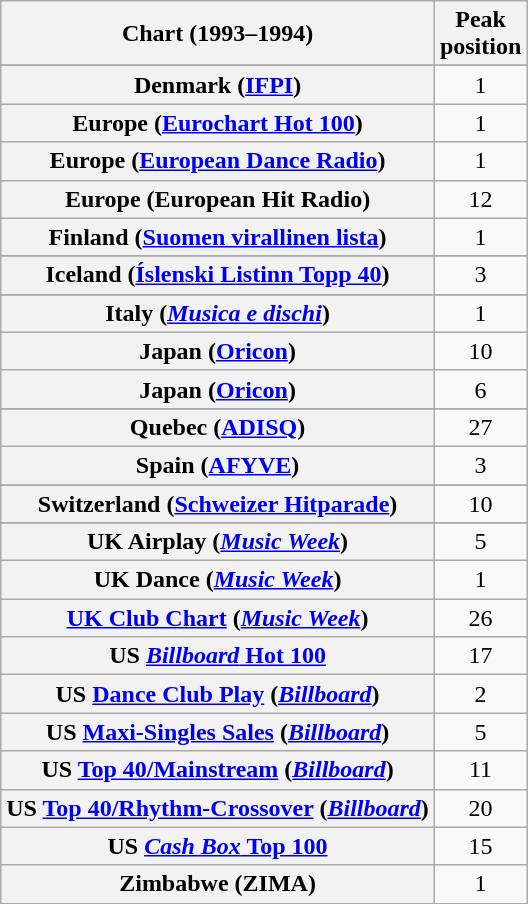<table class="wikitable sortable plainrowheaders" style="text-align:center">
<tr>
<th>Chart (1993–1994)</th>
<th>Peak<br>position</th>
</tr>
<tr>
</tr>
<tr>
</tr>
<tr>
</tr>
<tr>
</tr>
<tr>
</tr>
<tr>
<th scope="row">Denmark (<a href='#'>IFPI</a>)</th>
<td>1</td>
</tr>
<tr>
<th scope="row">Europe (<a href='#'>Eurochart Hot 100</a>)</th>
<td>1</td>
</tr>
<tr>
<th scope="row">Europe (<a href='#'>European Dance Radio</a>)</th>
<td>1</td>
</tr>
<tr>
<th scope="row">Europe (European Hit Radio)</th>
<td>12</td>
</tr>
<tr>
<th scope="row">Finland (<a href='#'>Suomen virallinen lista</a>)</th>
<td>1</td>
</tr>
<tr>
</tr>
<tr>
</tr>
<tr>
<th scope="row">Iceland (<a href='#'>Íslenski Listinn Topp 40</a>)</th>
<td>3</td>
</tr>
<tr>
</tr>
<tr>
<th scope="row">Italy (<em><a href='#'>Musica e dischi</a></em>)</th>
<td>1</td>
</tr>
<tr>
<th scope="row">Japan (<a href='#'>Oricon</a>)</th>
<td>10</td>
</tr>
<tr>
<th scope="row">Japan (<a href='#'>Oricon</a>)<br></th>
<td>6</td>
</tr>
<tr>
</tr>
<tr>
</tr>
<tr>
</tr>
<tr>
</tr>
<tr>
<th scope="row">Quebec (<a href='#'>ADISQ</a>)</th>
<td>27</td>
</tr>
<tr>
<th scope="row">Spain (<a href='#'>AFYVE</a>)</th>
<td>3</td>
</tr>
<tr>
</tr>
<tr>
</tr>
<tr>
<th scope="row">Switzerland (<a href='#'>Schweizer Hitparade</a>)<br></th>
<td>10</td>
</tr>
<tr>
</tr>
<tr>
<th scope="row">UK Airplay (<em><a href='#'>Music Week</a></em>)</th>
<td>5</td>
</tr>
<tr>
<th scope="row">UK Dance (<em><a href='#'>Music Week</a></em>)</th>
<td>1</td>
</tr>
<tr>
<th scope="row"><a href='#'>UK Club Chart</a> (<em><a href='#'>Music Week</a></em>)</th>
<td>26</td>
</tr>
<tr>
<th scope="row">US <a href='#'><em>Billboard</em> Hot 100</a></th>
<td>17</td>
</tr>
<tr>
<th scope="row">US <a href='#'>Dance Club Play</a> (<a href='#'><em>Billboard</em></a>)</th>
<td>2</td>
</tr>
<tr>
<th scope="row">US <a href='#'>Maxi-Singles Sales</a> (<em><a href='#'>Billboard</a></em>)</th>
<td>5</td>
</tr>
<tr>
<th scope="row">US <a href='#'>Top 40/Mainstream</a> (<em><a href='#'>Billboard</a></em>)</th>
<td>11</td>
</tr>
<tr>
<th scope="row">US <a href='#'>Top 40/Rhythm-Crossover</a> (<em><a href='#'>Billboard</a></em>)</th>
<td>20</td>
</tr>
<tr>
<th scope="row">US <a href='#'><em>Cash Box</em> Top 100</a></th>
<td>15</td>
</tr>
<tr>
<th scope="row">Zimbabwe (ZIMA)</th>
<td>1</td>
</tr>
</table>
